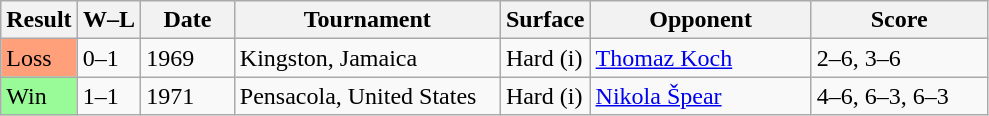<table class="sortable wikitable">
<tr>
<th>Result</th>
<th style="width:35px" class="unsortable">W–L</th>
<th style="width:55px">Date</th>
<th style="width:170px">Tournament</th>
<th>Surface</th>
<th style="width:140px">Opponent</th>
<th style="width:110px" class="unsortable">Score</th>
</tr>
<tr>
<td style="background:#ffa07a;">Loss</td>
<td>0–1</td>
<td>1969</td>
<td>Kingston, Jamaica</td>
<td>Hard (i)</td>
<td> <a href='#'>Thomaz Koch</a></td>
<td>2–6, 3–6</td>
</tr>
<tr>
<td style="background:#98fb98;">Win</td>
<td>1–1</td>
<td>1971</td>
<td>Pensacola, United States</td>
<td>Hard (i)</td>
<td> <a href='#'>Nikola Špear</a></td>
<td>4–6, 6–3, 6–3</td>
</tr>
</table>
